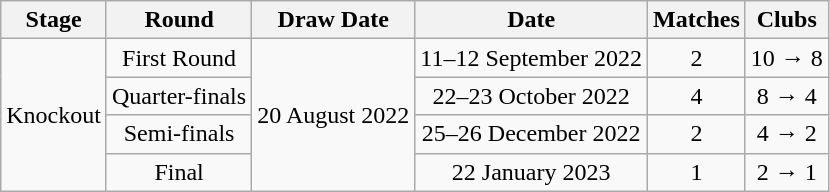<table class="wikitable" border="1">
<tr>
<th>Stage</th>
<th>Round</th>
<th>Draw Date</th>
<th>Date</th>
<th>Matches</th>
<th>Clubs</th>
</tr>
<tr align="center">
<td rowspan=4>Knockout</td>
<td>First Round</td>
<td rowspan=4>20 August 2022 </td>
<td>11–12 September 2022</td>
<td>2</td>
<td>10 → 8</td>
</tr>
<tr align="center">
<td>Quarter-finals</td>
<td>22–23 October 2022</td>
<td>4</td>
<td>8 → 4</td>
</tr>
<tr align="center">
<td>Semi-finals</td>
<td>25–26 December 2022</td>
<td>2</td>
<td>4 → 2</td>
</tr>
<tr align="center">
<td>Final</td>
<td>22 January 2023</td>
<td>1</td>
<td>2 → 1</td>
</tr>
</table>
